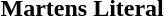<table>
<tr>
<th> </th>
<th>Martens</th>
<th>Literal</th>
</tr>
<tr>
<td></td>
<td valign=top style="padding-left:2em;"></td>
<td valign=top style="padding-left:2em;"></td>
</tr>
</table>
